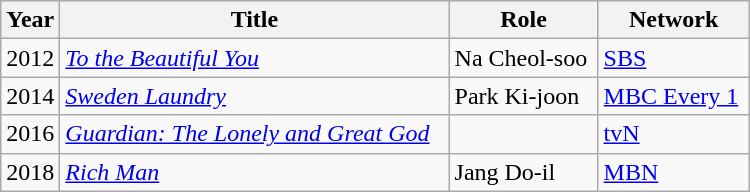<table class="wikitable" style="width:500px">
<tr>
<th width=10>Year</th>
<th>Title</th>
<th>Role</th>
<th>Network</th>
</tr>
<tr>
<td>2012</td>
<td><em><a href='#'>To the Beautiful You</a></em></td>
<td>Na Cheol-soo</td>
<td><a href='#'>SBS</a></td>
</tr>
<tr>
<td>2014</td>
<td><em><a href='#'>Sweden Laundry</a></em></td>
<td>Park Ki-joon</td>
<td><a href='#'>MBC Every 1</a></td>
</tr>
<tr>
<td>2016</td>
<td><em><a href='#'>Guardian: The Lonely and Great God</a></em></td>
<td></td>
<td><a href='#'>tvN</a></td>
</tr>
<tr>
<td>2018</td>
<td><em><a href='#'>Rich Man</a></em></td>
<td>Jang Do-il</td>
<td><a href='#'>MBN</a></td>
</tr>
</table>
